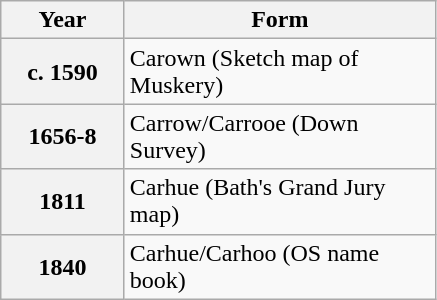<table class="wikitable" style="margin:0 0 0 3em; border:1px solid darkgrey;">
<tr>
<th style="width:75px;">Year</th>
<th style="width:200px;">Form</th>
</tr>
<tr>
<th>c. 1590</th>
<td>Carown (Sketch map of Muskery)</td>
</tr>
<tr>
<th>1656-8</th>
<td>Carrow/Carrooe (Down Survey)</td>
</tr>
<tr>
<th>1811</th>
<td>Carhue (Bath's Grand Jury map)</td>
</tr>
<tr>
<th>1840</th>
<td>Carhue/Carhoo (OS name book)</td>
</tr>
</table>
